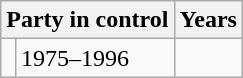<table class="wikitable">
<tr>
<th colspan="2">Party in control</th>
<th>Years</th>
</tr>
<tr>
<td></td>
<td>1975–1996</td>
</tr>
</table>
